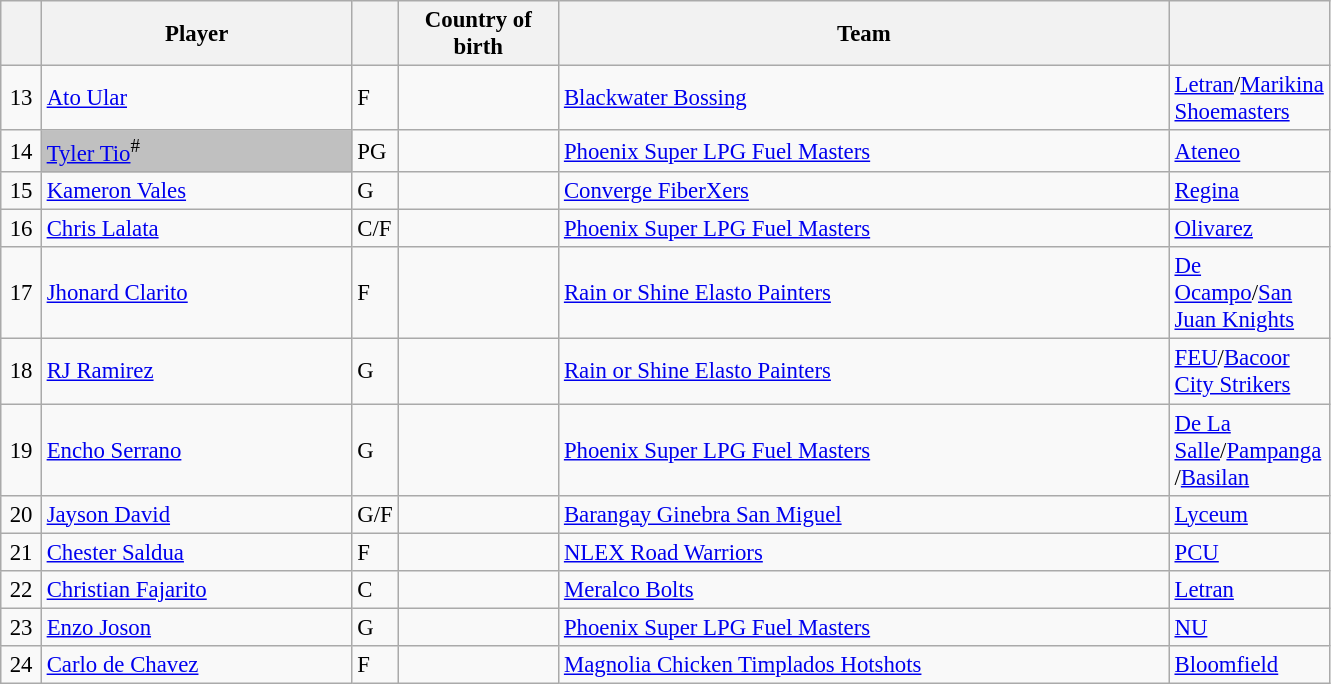<table class="wikitable plainrowheaders" style="text-align:left; font-size:95%;">
<tr>
<th scope="col" style="width:20px;"></th>
<th scope="col" style="width:200px;">Player</th>
<th scope="col" style="width:20px;"></th>
<th scope="col" style="width:100px;">Country of birth</th>
<th scope="col" style="width:400px;">Team</th>
<th scope="col" style="width:90px;"></th>
</tr>
<tr>
<td align=center>13</td>
<td><a href='#'>Ato Ular</a></td>
<td>F</td>
<td></td>
<td><a href='#'>Blackwater Bossing</a></td>
<td><a href='#'>Letran</a>/<a href='#'>Marikina Shoemasters</a> </td>
</tr>
<tr>
<td align=center>14</td>
<td bgcolor=silver><a href='#'>Tyler Tio</a><sup>#</sup></td>
<td>PG</td>
<td></td>
<td><a href='#'>Phoenix Super LPG Fuel Masters</a> </td>
<td><a href='#'>Ateneo</a></td>
</tr>
<tr>
<td align=center>15</td>
<td><a href='#'>Kameron Vales</a></td>
<td>G</td>
<td></td>
<td><a href='#'>Converge FiberXers</a></td>
<td><a href='#'>Regina</a></td>
</tr>
<tr>
<td align=center>16</td>
<td><a href='#'>Chris Lalata</a></td>
<td>C/F</td>
<td></td>
<td><a href='#'>Phoenix Super LPG Fuel Masters</a></td>
<td><a href='#'>Olivarez</a></td>
</tr>
<tr>
<td align=center>17</td>
<td><a href='#'>Jhonard Clarito</a></td>
<td>F</td>
<td></td>
<td><a href='#'>Rain or Shine Elasto Painters</a></td>
<td><a href='#'>De Ocampo</a>/<a href='#'>San Juan Knights</a> </td>
</tr>
<tr>
<td align=center>18</td>
<td><a href='#'>RJ Ramirez</a></td>
<td>G</td>
<td></td>
<td><a href='#'>Rain or Shine Elasto Painters</a> </td>
<td><a href='#'>FEU</a>/<a href='#'>Bacoor City Strikers</a> </td>
</tr>
<tr>
<td align=center>19</td>
<td><a href='#'>Encho Serrano</a></td>
<td>G</td>
<td></td>
<td><a href='#'>Phoenix Super LPG Fuel Masters</a> </td>
<td><a href='#'>De La Salle</a>/<a href='#'>Pampanga</a> /<a href='#'>Basilan</a> </td>
</tr>
<tr>
<td align=center>20</td>
<td><a href='#'>Jayson David</a></td>
<td>G/F</td>
<td></td>
<td><a href='#'>Barangay Ginebra San Miguel</a></td>
<td><a href='#'>Lyceum</a></td>
</tr>
<tr>
<td align=center>21</td>
<td><a href='#'>Chester Saldua</a></td>
<td>F</td>
<td></td>
<td><a href='#'>NLEX Road Warriors</a> </td>
<td><a href='#'>PCU</a></td>
</tr>
<tr>
<td align=center>22</td>
<td><a href='#'>Christian Fajarito</a></td>
<td>C</td>
<td></td>
<td><a href='#'>Meralco Bolts</a></td>
<td><a href='#'>Letran</a></td>
</tr>
<tr>
<td align=center>23</td>
<td><a href='#'>Enzo Joson</a></td>
<td>G</td>
<td></td>
<td><a href='#'>Phoenix Super LPG Fuel Masters</a> </td>
<td><a href='#'>NU</a></td>
</tr>
<tr>
<td align=center>24</td>
<td><a href='#'>Carlo de Chavez</a></td>
<td>F</td>
<td></td>
<td><a href='#'>Magnolia Chicken Timplados Hotshots</a></td>
<td><a href='#'>Bloomfield</a></td>
</tr>
</table>
